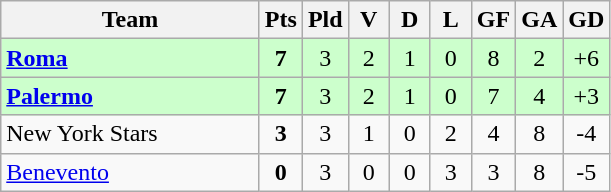<table class=wikitable style="text-align:center">
<tr>
<th width=165>Team</th>
<th width=20>Pts</th>
<th width=20>Pld</th>
<th width=20>V</th>
<th width=20>D</th>
<th width=20>L</th>
<th width=20>GF</th>
<th width=20>GA</th>
<th width=20>GD</th>
</tr>
<tr style="background:#ccffcc">
<td Style="text-align:left"><strong> <a href='#'>Roma</a></strong></td>
<td><strong>7</strong></td>
<td>3</td>
<td>2</td>
<td>1</td>
<td>0</td>
<td>8</td>
<td>2</td>
<td>+6</td>
</tr>
<tr style="background:#ccffcc">
<td Style="text-align:left"><strong> <a href='#'>Palermo</a></strong></td>
<td><strong>7</strong></td>
<td>3</td>
<td>2</td>
<td>1</td>
<td>0</td>
<td>7</td>
<td>4</td>
<td>+3</td>
</tr>
<tr>
<td Style="text-align:left"> New York Stars</td>
<td><strong>3</strong></td>
<td>3</td>
<td>1</td>
<td>0</td>
<td>2</td>
<td>4</td>
<td>8</td>
<td>-4</td>
</tr>
<tr>
<td Style="text-align:left"> <a href='#'>Benevento</a></td>
<td><strong>0</strong></td>
<td>3</td>
<td>0</td>
<td>0</td>
<td>3</td>
<td>3</td>
<td>8</td>
<td>-5</td>
</tr>
</table>
